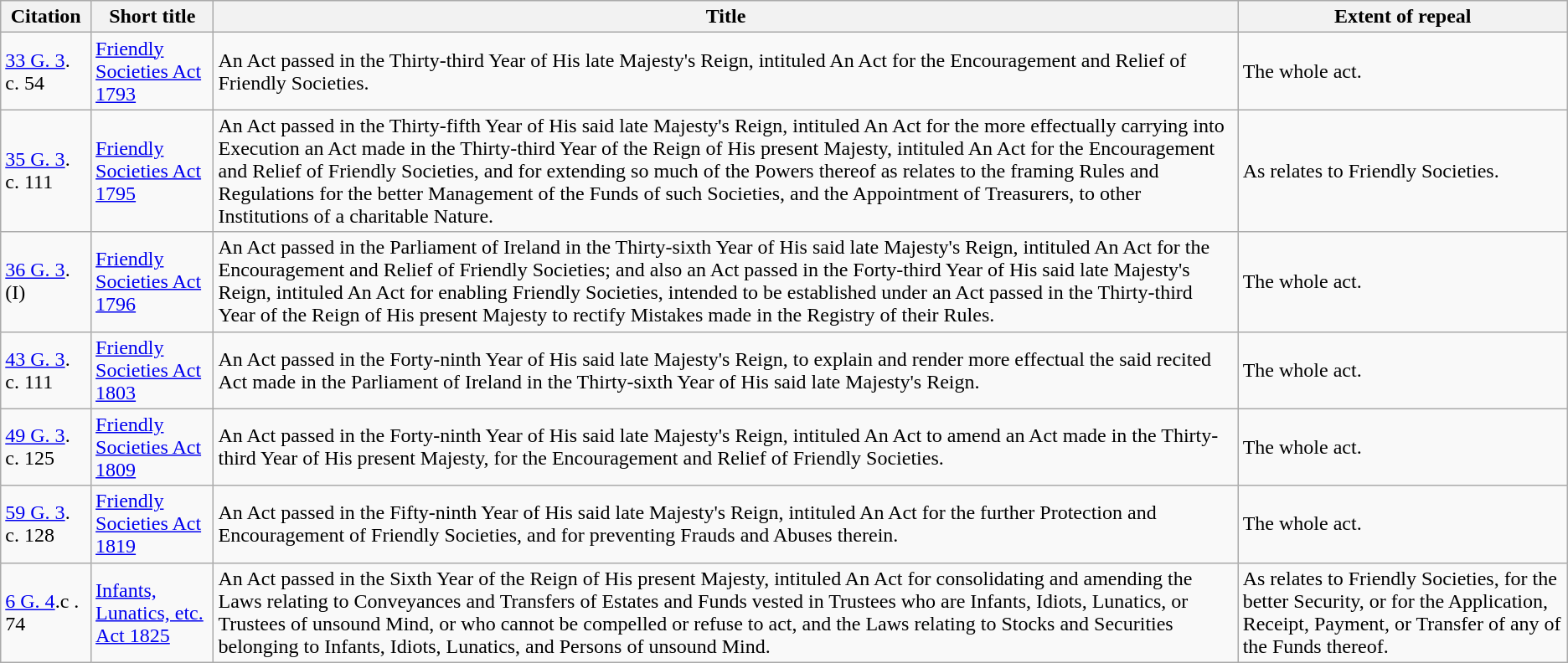<table class="wikitable">
<tr>
<th>Citation</th>
<th>Short title</th>
<th>Title</th>
<th>Extent of repeal</th>
</tr>
<tr>
<td><a href='#'>33 G. 3</a>. c. 54</td>
<td><a href='#'>Friendly Societies Act 1793</a></td>
<td>An Act passed in the Thirty-third Year of His late Majesty's Reign, intituled An Act for the Encouragement and Relief of Friendly Societies.</td>
<td>The whole act.</td>
</tr>
<tr>
<td><a href='#'>35 G. 3</a>. c. 111</td>
<td><a href='#'>Friendly Societies Act 1795</a></td>
<td>An Act passed in the Thirty-fifth Year of His said late Majesty's Reign, intituled An Act for the more effectually carrying into Execution an Act made in the Thirty-third Year of the Reign of His present Majesty, intituled An Act for the Encouragement and Relief of Friendly Societies, and for extending so much of the Powers thereof as relates to the framing Rules and Regulations for the better Management of the Funds of such Societies, and the Appointment of Treasurers, to other Institutions of a charitable Nature.</td>
<td>As relates to Friendly Societies.</td>
</tr>
<tr>
<td><a href='#'>36 G. 3</a>. (I)</td>
<td><a href='#'>Friendly Societies Act 1796</a></td>
<td>An Act passed in the Parliament of Ireland in the Thirty-sixth Year of His said late Majesty's Reign, intituled An Act for the Encouragement and Relief of Friendly Societies; and also an Act passed in the Forty-third Year of His said late Majesty's Reign, intituled An Act for enabling Friendly Societies, intended to be established under an Act passed in the Thirty-third Year of the Reign of His present Majesty to rectify Mistakes made in the Registry of their Rules.</td>
<td>The whole act.</td>
</tr>
<tr>
<td><a href='#'>43 G. 3</a>. c. 111</td>
<td><a href='#'>Friendly Societies Act 1803</a></td>
<td>An Act passed in the Forty-ninth Year of His said late Majesty's Reign, to explain and render more effectual the said recited Act made in the Parliament of Ireland in the Thirty-sixth Year of His said late Majesty's Reign.</td>
<td>The whole act.</td>
</tr>
<tr>
<td><a href='#'>49 G. 3</a>. c. 125</td>
<td><a href='#'>Friendly Societies Act 1809</a></td>
<td>An Act passed in the Forty-ninth Year of His said late Majesty's Reign, intituled An Act to amend an Act made in the Thirty-third Year of His present Majesty, for the Encouragement and Relief of Friendly Societies.</td>
<td>The whole act.</td>
</tr>
<tr>
<td><a href='#'>59 G. 3</a>. c. 128</td>
<td><a href='#'>Friendly Societies Act 1819</a></td>
<td>An Act passed in the Fifty-ninth Year of His said late Majesty's Reign, intituled An Act for the further Protection and Encouragement of Friendly Societies, and for preventing Frauds and Abuses therein.</td>
<td>The whole act.</td>
</tr>
<tr>
<td><a href='#'>6 G. 4</a>.c . 74</td>
<td><a href='#'>Infants, Lunatics, etc. Act 1825</a></td>
<td>An Act passed in the Sixth Year of the Reign of His present Majesty, intituled An Act for consolidating and amending the Laws relating to Conveyances and Transfers of Estates and Funds vested in Trustees who are Infants, Idiots, Lunatics, or Trustees of unsound Mind, or who cannot be compelled or refuse to act, and the Laws relating to Stocks and Securities belonging to Infants, Idiots, Lunatics, and Persons of unsound Mind.</td>
<td>As relates to Friendly Societies, for the better Security, or for the Application, Receipt, Payment, or Transfer of any of the Funds thereof.</td>
</tr>
</table>
